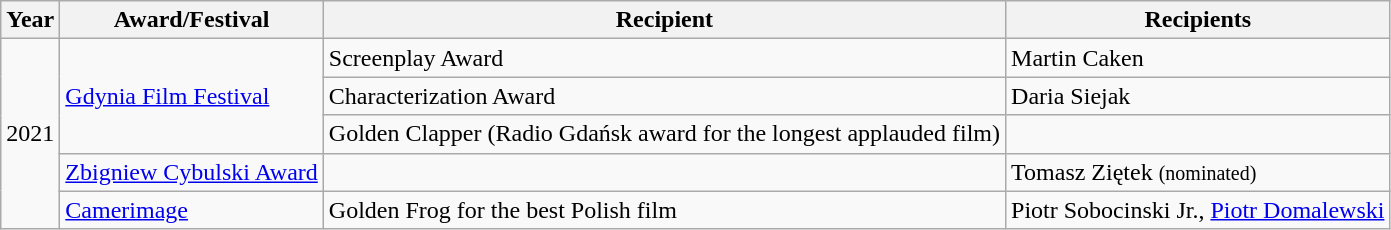<table class="wikitable">
<tr>
<th>Year</th>
<th>Award/Festival</th>
<th>Recipient</th>
<th>Recipients</th>
</tr>
<tr>
<td rowspan="5">2021</td>
<td rowspan="3"><a href='#'>Gdynia Film Festival</a></td>
<td>Screenplay Award</td>
<td>Martin Caken</td>
</tr>
<tr>
<td>Characterization Award</td>
<td>Daria Siejak</td>
</tr>
<tr>
<td>Golden Clapper (Radio Gdańsk award for the longest applauded film)</td>
<td></td>
</tr>
<tr>
<td><a href='#'>Zbigniew Cybulski Award</a></td>
<td></td>
<td>Tomasz Ziętek <small>(nominated)</small></td>
</tr>
<tr>
<td><a href='#'>Camerimage</a></td>
<td>Golden Frog for the best Polish film</td>
<td>Piotr Sobocinski Jr., <a href='#'>Piotr Domalewski</a></td>
</tr>
</table>
